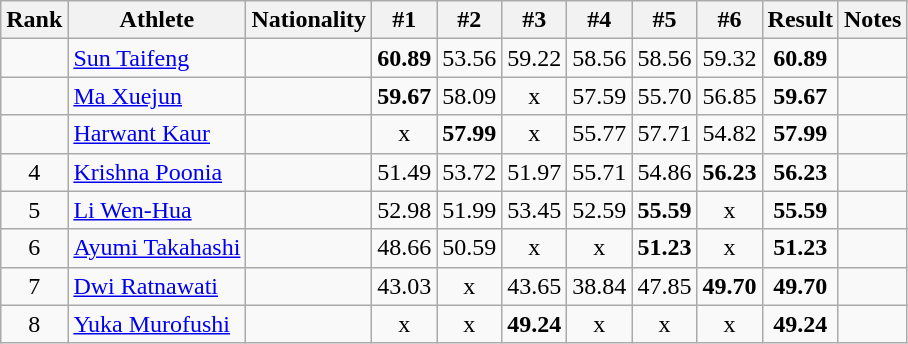<table class="wikitable sortable" style="text-align:center">
<tr>
<th>Rank</th>
<th>Athlete</th>
<th>Nationality</th>
<th>#1</th>
<th>#2</th>
<th>#3</th>
<th>#4</th>
<th>#5</th>
<th>#6</th>
<th>Result</th>
<th>Notes</th>
</tr>
<tr>
<td></td>
<td align="left"><a href='#'>Sun Taifeng</a></td>
<td align=left></td>
<td><strong>60.89</strong></td>
<td>53.56</td>
<td>59.22</td>
<td>58.56</td>
<td>58.56</td>
<td>59.32</td>
<td><strong>60.89</strong></td>
<td></td>
</tr>
<tr>
<td></td>
<td align="left"><a href='#'>Ma Xuejun</a></td>
<td align=left></td>
<td><strong>59.67</strong></td>
<td>58.09</td>
<td>x</td>
<td>57.59</td>
<td>55.70</td>
<td>56.85</td>
<td><strong>59.67</strong></td>
<td></td>
</tr>
<tr>
<td></td>
<td align="left"><a href='#'>Harwant Kaur</a></td>
<td align=left></td>
<td>x</td>
<td><strong>57.99</strong></td>
<td>x</td>
<td>55.77</td>
<td>57.71</td>
<td>54.82</td>
<td><strong>57.99</strong></td>
<td></td>
</tr>
<tr>
<td>4</td>
<td align="left"><a href='#'>Krishna Poonia</a></td>
<td align=left></td>
<td>51.49</td>
<td>53.72</td>
<td>51.97</td>
<td>55.71</td>
<td>54.86</td>
<td><strong>56.23</strong></td>
<td><strong>56.23</strong></td>
<td></td>
</tr>
<tr>
<td>5</td>
<td align="left"><a href='#'>Li Wen-Hua</a></td>
<td align=left></td>
<td>52.98</td>
<td>51.99</td>
<td>53.45</td>
<td>52.59</td>
<td><strong>55.59</strong></td>
<td>x</td>
<td><strong>55.59</strong></td>
<td></td>
</tr>
<tr>
<td>6</td>
<td align="left"><a href='#'>Ayumi Takahashi</a></td>
<td align=left></td>
<td>48.66</td>
<td>50.59</td>
<td>x</td>
<td>x</td>
<td><strong>51.23</strong></td>
<td>x</td>
<td><strong>51.23</strong></td>
<td></td>
</tr>
<tr>
<td>7</td>
<td align="left"><a href='#'>Dwi Ratnawati</a></td>
<td align=left></td>
<td>43.03</td>
<td>x</td>
<td>43.65</td>
<td>38.84</td>
<td>47.85</td>
<td><strong>49.70</strong></td>
<td><strong>49.70</strong></td>
<td></td>
</tr>
<tr>
<td>8</td>
<td align="left"><a href='#'>Yuka Murofushi</a></td>
<td align=left></td>
<td>x</td>
<td>x</td>
<td><strong>49.24</strong></td>
<td>x</td>
<td>x</td>
<td>x</td>
<td><strong>49.24</strong></td>
<td></td>
</tr>
</table>
